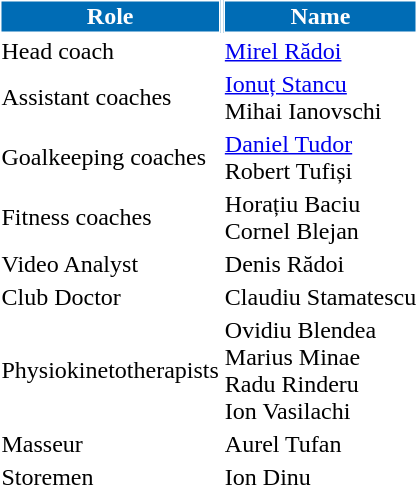<table class="toccolours">
<tr>
<th style="background:#006cb5;color:#fefefe;border:1px solid #fefefe;">Role</th>
<th style="background:#006cb5;color:#fefefe;border:1px solid #fefefe;">Name</th>
</tr>
<tr>
<td>Head coach</td>
<td> <a href='#'>Mirel Rădoi</a></td>
</tr>
<tr>
<td>Assistant coaches</td>
<td> <a href='#'>Ionuț Stancu</a> <br>  Mihai Ianovschi</td>
</tr>
<tr>
<td>Goalkeeping coaches</td>
<td> <a href='#'>Daniel Tudor</a> <br>  Robert Tufiși</td>
</tr>
<tr>
<td>Fitness coaches</td>
<td> Horațiu Baciu <br>  Cornel Blejan</td>
</tr>
<tr>
<td>Video Analyst</td>
<td> Denis Rădoi</td>
</tr>
<tr>
<td>Club Doctor</td>
<td> Claudiu Stamatescu</td>
</tr>
<tr>
<td>Physiokinetotherapists</td>
<td> Ovidiu Blendea <br>  Marius Minae <br>  Radu Rinderu <br>  Ion Vasilachi</td>
</tr>
<tr>
<td>Masseur</td>
<td> Aurel Tufan</td>
</tr>
<tr>
<td>Storemen</td>
<td> Ion Dinu</td>
</tr>
</table>
